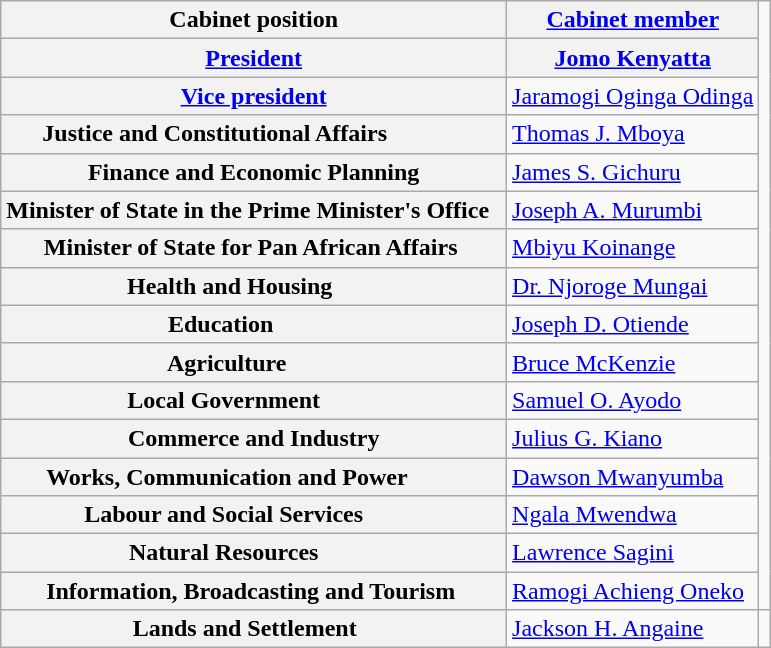<table class="wikitable">
<tr>
<th>Cabinet position</th>
<th><a href='#'>Cabinet member</a></th>
</tr>
<tr>
<th><a href='#'>President</a></th>
<th><a href='#'>Jomo Kenyatta</a></th>
</tr>
<tr>
<th><a href='#'>Vice president</a></th>
<td><a href='#'>Jaramogi Oginga Odinga</a></td>
</tr>
<tr>
<th>Justice and Constitutional Affairs             </th>
<td><a href='#'>Thomas J. Mboya</a></td>
</tr>
<tr>
<th>Finance and Economic Planning</th>
<td><a href='#'>James S. Gichuru</a></td>
</tr>
<tr>
<th>Minister of State in the Prime Minister's Office  </th>
<td><a href='#'>Joseph A. Murumbi</a></td>
</tr>
<tr>
<th>Minister of State for Pan African Affairs </th>
<td><a href='#'>Mbiyu Koinange</a></td>
</tr>
<tr>
<th>Health and Housing        </th>
<td><a href='#'>Dr. Njoroge Mungai</a></td>
</tr>
<tr>
<th>Education           </th>
<td><a href='#'>Joseph D. Otiende</a></td>
</tr>
<tr>
<th>Agriculture         </th>
<td><a href='#'>Bruce McKenzie</a></td>
</tr>
<tr>
<th>Local Government          </th>
<td><a href='#'>Samuel O. Ayodo</a></td>
</tr>
<tr>
<th>Commerce and Industry</th>
<td><a href='#'>Julius G. Kiano</a></td>
</tr>
<tr>
<th>Works, Communication and Power         </th>
<td><a href='#'>Dawson Mwanyumba</a></td>
</tr>
<tr>
<th>Labour and Social Services          </th>
<td><a href='#'>Ngala Mwendwa</a></td>
</tr>
<tr>
<th>Natural Resources          </th>
<td><a href='#'>Lawrence Sagini</a></td>
</tr>
<tr>
<th>Information, Broadcasting and Tourism </th>
<td><a href='#'>Ramogi Achieng Oneko</a></td>
</tr>
<tr>
<th>Lands and Settlement   </th>
<td><a href='#'>Jackson H. Angaine</a></td>
<td></td>
</tr>
</table>
